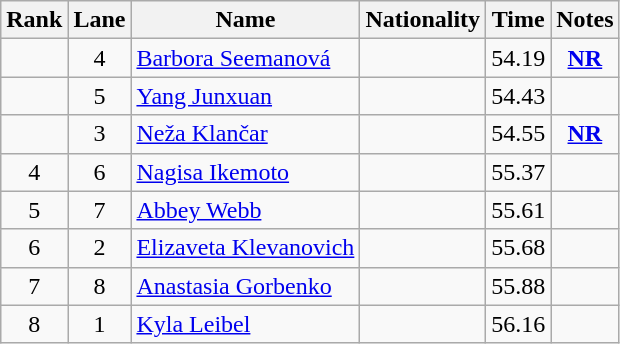<table class="wikitable sortable" style="text-align:center">
<tr>
<th>Rank</th>
<th>Lane</th>
<th>Name</th>
<th>Nationality</th>
<th>Time</th>
<th>Notes</th>
</tr>
<tr>
<td></td>
<td>4</td>
<td align=left><a href='#'>Barbora Seemanová</a></td>
<td align=left></td>
<td>54.19</td>
<td><strong><a href='#'>NR</a></strong></td>
</tr>
<tr>
<td></td>
<td>5</td>
<td align=left><a href='#'>Yang Junxuan</a></td>
<td align=left></td>
<td>54.43</td>
<td></td>
</tr>
<tr>
<td></td>
<td>3</td>
<td align=left><a href='#'>Neža Klančar</a></td>
<td align=left></td>
<td>54.55</td>
<td><strong><a href='#'>NR</a></strong></td>
</tr>
<tr>
<td>4</td>
<td>6</td>
<td align=left><a href='#'>Nagisa Ikemoto</a></td>
<td align=left></td>
<td>55.37</td>
<td></td>
</tr>
<tr>
<td>5</td>
<td>7</td>
<td align=left><a href='#'>Abbey Webb</a></td>
<td align=left></td>
<td>55.61</td>
<td></td>
</tr>
<tr>
<td>6</td>
<td>2</td>
<td align=left><a href='#'>Elizaveta Klevanovich</a></td>
<td align=left></td>
<td>55.68</td>
<td></td>
</tr>
<tr>
<td>7</td>
<td>8</td>
<td align=left><a href='#'>Anastasia Gorbenko</a></td>
<td align=left></td>
<td>55.88</td>
<td></td>
</tr>
<tr>
<td>8</td>
<td>1</td>
<td align=left><a href='#'>Kyla Leibel</a></td>
<td align=left></td>
<td>56.16</td>
<td></td>
</tr>
</table>
